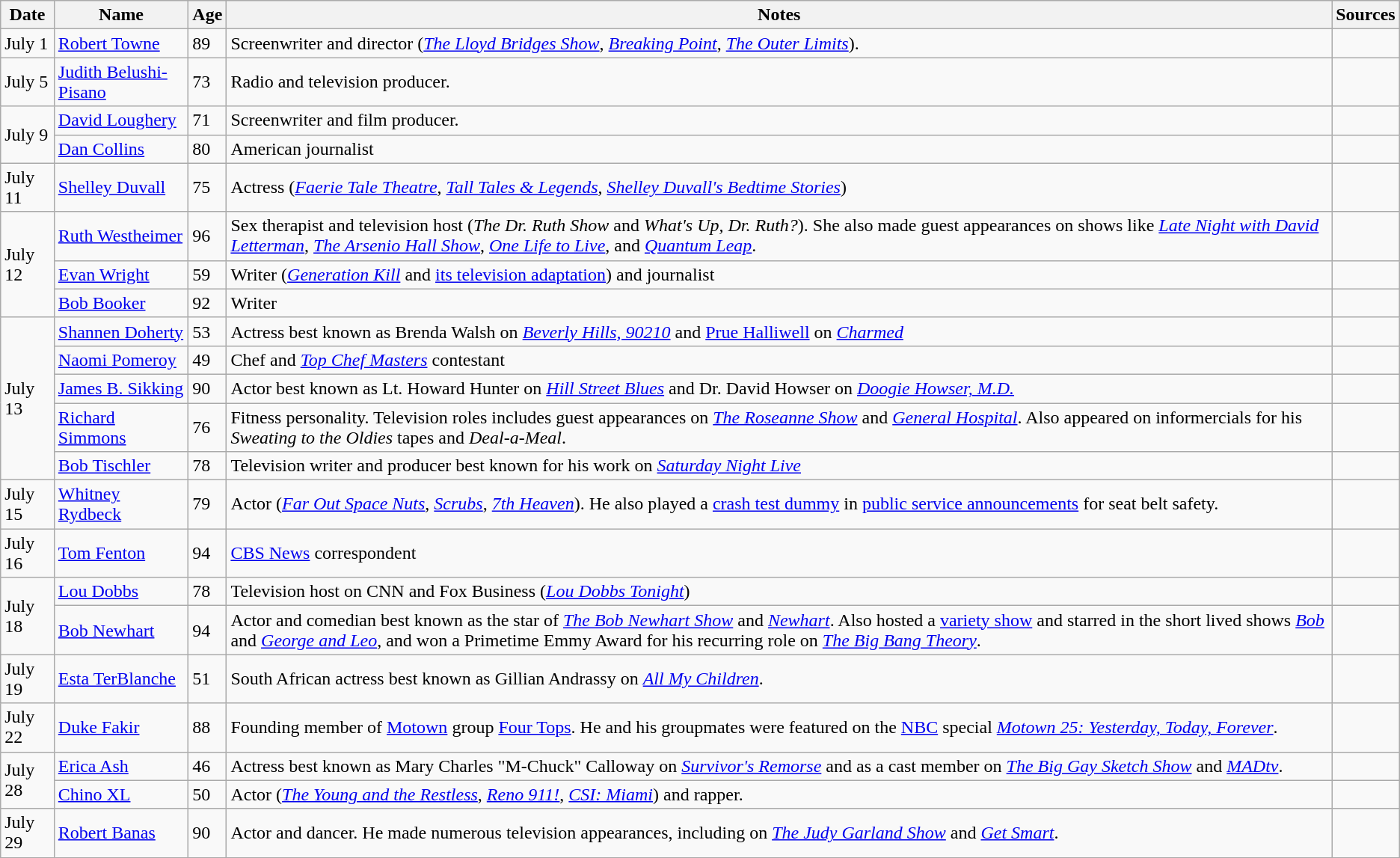<table class="wikitable sortable">
<tr>
<th>Date</th>
<th>Name</th>
<th>Age</th>
<th>Notes</th>
<th>Sources</th>
</tr>
<tr>
<td>July 1</td>
<td><a href='#'>Robert Towne</a></td>
<td>89</td>
<td>Screenwriter and director (<em><a href='#'>The Lloyd Bridges Show</a></em>, <em><a href='#'>Breaking Point</a></em>, <em><a href='#'>The Outer Limits</a></em>).</td>
<td></td>
</tr>
<tr>
<td>July 5</td>
<td><a href='#'>Judith Belushi-Pisano</a></td>
<td>73</td>
<td>Radio and television producer.</td>
<td></td>
</tr>
<tr>
<td rowspan="2">July 9</td>
<td><a href='#'>David Loughery</a></td>
<td>71</td>
<td>Screenwriter and film producer.</td>
<td></td>
</tr>
<tr>
<td><a href='#'>Dan Collins</a></td>
<td>80</td>
<td>American journalist</td>
</tr>
<tr>
<td>July 11</td>
<td><a href='#'>Shelley Duvall</a></td>
<td>75</td>
<td>Actress (<em><a href='#'>Faerie Tale Theatre</a></em>,  <em><a href='#'>Tall Tales & Legends</a></em>, <em><a href='#'>Shelley Duvall's Bedtime Stories</a></em>)</td>
<td></td>
</tr>
<tr>
<td rowspan="3">July 12</td>
<td><a href='#'>Ruth Westheimer</a></td>
<td>96</td>
<td>Sex therapist and television host (<em>The Dr. Ruth Show</em> and <em>What's Up, Dr. Ruth?</em>). She also made guest appearances on shows like <em><a href='#'>Late Night with David Letterman</a></em>, <em><a href='#'>The Arsenio Hall Show</a></em>, <em><a href='#'>One Life to Live</a></em>, and <em><a href='#'>Quantum Leap</a></em>.</td>
<td></td>
</tr>
<tr>
<td><a href='#'>Evan Wright</a></td>
<td>59</td>
<td>Writer (<em><a href='#'>Generation Kill</a></em> and <a href='#'>its television adaptation</a>) and journalist</td>
<td></td>
</tr>
<tr>
<td><a href='#'>Bob Booker</a></td>
<td>92</td>
<td>Writer</td>
<td></td>
</tr>
<tr>
<td rowspan="5">July 13</td>
<td><a href='#'>Shannen Doherty</a></td>
<td>53</td>
<td>Actress best known as Brenda Walsh on <em><a href='#'>Beverly Hills, 90210</a></em> and <a href='#'>Prue Halliwell</a> on <em><a href='#'>Charmed</a></em></td>
<td></td>
</tr>
<tr>
<td><a href='#'>Naomi Pomeroy</a></td>
<td>49</td>
<td>Chef and <em><a href='#'>Top Chef Masters</a></em> contestant</td>
<td></td>
</tr>
<tr>
<td><a href='#'>James B. Sikking</a></td>
<td>90</td>
<td>Actor best known as Lt. Howard Hunter on <em><a href='#'>Hill Street Blues</a></em> and Dr. David Howser on <em><a href='#'>Doogie Howser, M.D.</a></em></td>
<td></td>
</tr>
<tr>
<td><a href='#'>Richard Simmons</a></td>
<td>76</td>
<td>Fitness personality. Television roles includes guest appearances on <em><a href='#'>The Roseanne Show</a></em> and <em><a href='#'>General Hospital</a></em>. Also appeared on informercials for his <em>Sweating to the Oldies</em> tapes and <em>Deal-a-Meal</em>.</td>
<td></td>
</tr>
<tr>
<td><a href='#'>Bob Tischler</a></td>
<td>78</td>
<td>Television writer and producer best known for his work on <em><a href='#'>Saturday Night Live</a></em></td>
<td></td>
</tr>
<tr>
<td>July 15</td>
<td><a href='#'>Whitney Rydbeck</a></td>
<td>79</td>
<td>Actor (<em><a href='#'>Far Out Space Nuts</a></em>, <em><a href='#'>Scrubs</a></em>, <em><a href='#'>7th Heaven</a></em>). He also played a <a href='#'>crash test dummy</a> in <a href='#'>public service announcements</a> for seat belt safety.</td>
<td></td>
</tr>
<tr>
<td>July 16</td>
<td><a href='#'>Tom Fenton</a></td>
<td>94</td>
<td><a href='#'>CBS News</a> correspondent</td>
<td></td>
</tr>
<tr>
<td rowspan="2">July 18</td>
<td><a href='#'>Lou Dobbs</a></td>
<td>78</td>
<td>Television host on CNN and Fox Business (<em><a href='#'>Lou Dobbs Tonight</a></em>)</td>
<td></td>
</tr>
<tr>
<td><a href='#'>Bob Newhart</a></td>
<td>94</td>
<td>Actor and comedian best known as the star of <em><a href='#'>The Bob Newhart Show</a></em> and <em><a href='#'>Newhart</a></em>. Also hosted a <a href='#'>variety show</a> and starred in the short lived shows <em><a href='#'>Bob</a></em> and <em><a href='#'>George and Leo</a></em>, and won a Primetime Emmy Award for his recurring role on <em><a href='#'>The Big Bang Theory</a></em>.</td>
<td></td>
</tr>
<tr>
<td>July 19</td>
<td><a href='#'>Esta TerBlanche</a></td>
<td>51</td>
<td>South African actress best known as Gillian Andrassy on <em><a href='#'>All My Children</a></em>.</td>
<td></td>
</tr>
<tr>
<td>July 22</td>
<td><a href='#'>Duke Fakir</a></td>
<td>88</td>
<td>Founding member of <a href='#'>Motown</a> group <a href='#'>Four Tops</a>. He and his groupmates were featured on the <a href='#'>NBC</a> special <em><a href='#'>Motown 25: Yesterday, Today, Forever</a></em>.</td>
<td></td>
</tr>
<tr>
<td rowspan="2">July 28</td>
<td><a href='#'>Erica Ash</a></td>
<td>46</td>
<td>Actress best known as Mary Charles "M-Chuck" Calloway on <em><a href='#'>Survivor's Remorse</a></em> and as a cast member on <em><a href='#'>The Big Gay Sketch Show</a></em> and <em><a href='#'>MADtv</a></em>.</td>
<td></td>
</tr>
<tr>
<td><a href='#'>Chino XL</a></td>
<td>50</td>
<td>Actor (<em><a href='#'>The Young and the Restless</a></em>, <em><a href='#'>Reno 911!</a></em>, <em><a href='#'>CSI: Miami</a></em>) and rapper.</td>
<td></td>
</tr>
<tr>
<td>July 29</td>
<td><a href='#'>Robert Banas</a></td>
<td>90</td>
<td>Actor and dancer. He made numerous television appearances, including on <em><a href='#'>The Judy Garland Show</a></em> and <em><a href='#'>Get Smart</a></em>.</td>
<td></td>
</tr>
</table>
